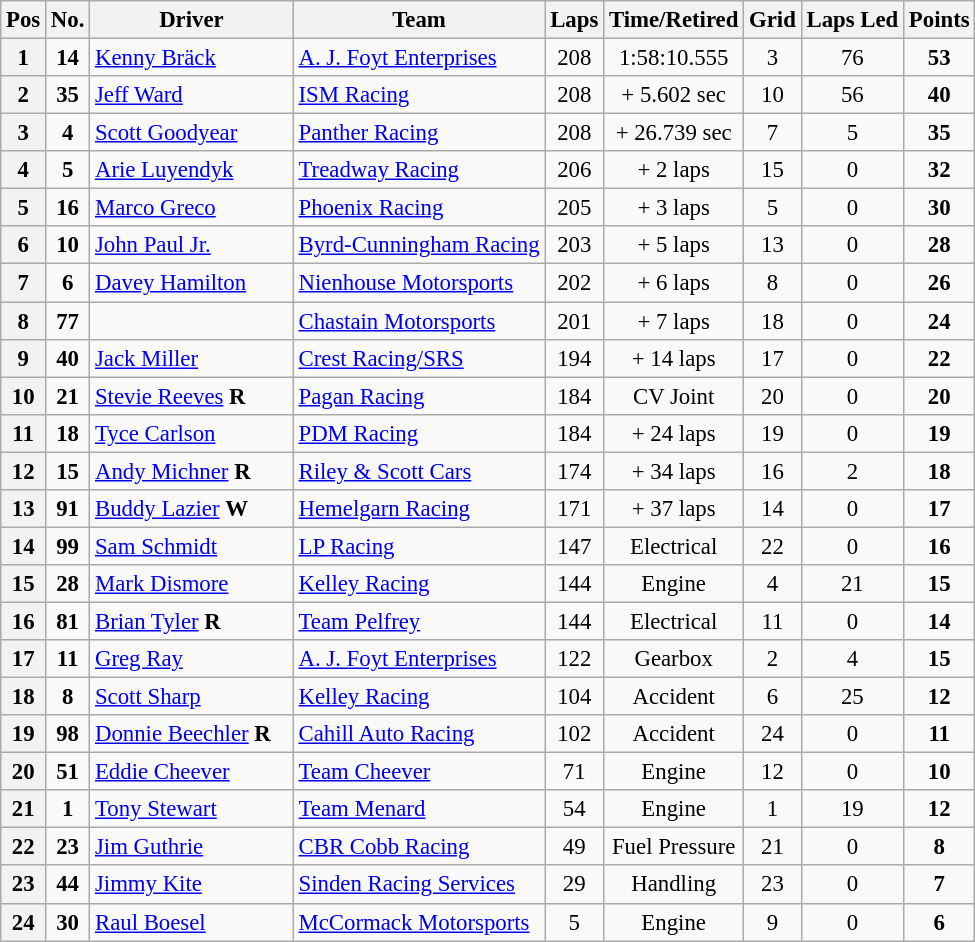<table class="wikitable" style="font-size:95%;">
<tr>
<th>Pos</th>
<th>No.</th>
<th>Driver</th>
<th>Team</th>
<th>Laps</th>
<th>Time/Retired</th>
<th>Grid</th>
<th>Laps Led</th>
<th>Points</th>
</tr>
<tr>
<th>1</th>
<td align=center><strong>14</strong></td>
<td> <a href='#'>Kenny Bräck</a></td>
<td><a href='#'>A. J. Foyt Enterprises</a></td>
<td align=center>208</td>
<td align=center>1:58:10.555</td>
<td align=center>3</td>
<td align=center>76</td>
<td align=center><strong>53</strong></td>
</tr>
<tr>
<th>2</th>
<td align=center><strong>35</strong></td>
<td> <a href='#'>Jeff Ward</a></td>
<td><a href='#'>ISM Racing</a></td>
<td align=center>208</td>
<td align=center>+ 5.602 sec</td>
<td align=center>10</td>
<td align=center>56</td>
<td align=center><strong>40</strong></td>
</tr>
<tr>
<th>3</th>
<td align=center><strong>4</strong></td>
<td> <a href='#'>Scott Goodyear</a></td>
<td><a href='#'>Panther Racing</a></td>
<td align=center>208</td>
<td align=center>+ 26.739 sec</td>
<td align=center>7</td>
<td align=center>5</td>
<td align=center><strong>35</strong></td>
</tr>
<tr>
<th>4</th>
<td align=center><strong>5</strong></td>
<td> <a href='#'>Arie Luyendyk</a></td>
<td><a href='#'>Treadway Racing</a></td>
<td align=center>206</td>
<td align=center>+ 2 laps</td>
<td align=center>15</td>
<td align=center>0</td>
<td align=center><strong>32</strong></td>
</tr>
<tr>
<th>5</th>
<td align=center><strong>16</strong></td>
<td> <a href='#'>Marco Greco</a></td>
<td><a href='#'>Phoenix Racing</a></td>
<td align=center>205</td>
<td align=center>+ 3 laps</td>
<td align=center>5</td>
<td align=center>0</td>
<td align=center><strong>30</strong></td>
</tr>
<tr>
<th>6</th>
<td align=center><strong>10</strong></td>
<td> <a href='#'>John Paul Jr.</a></td>
<td><a href='#'>Byrd-Cunningham Racing</a></td>
<td align=center>203</td>
<td align=center>+ 5 laps</td>
<td align=center>13</td>
<td align=center>0</td>
<td align=center><strong>28</strong></td>
</tr>
<tr>
<th>7</th>
<td align=center><strong>6</strong></td>
<td> <a href='#'>Davey Hamilton</a></td>
<td><a href='#'>Nienhouse Motorsports</a></td>
<td align=center>202</td>
<td align=center>+ 6 laps</td>
<td align=center>8</td>
<td align=center>0</td>
<td align=center><strong>26</strong></td>
</tr>
<tr>
<th>8</th>
<td align=center><strong>77</strong></td>
<td></td>
<td><a href='#'>Chastain Motorsports</a></td>
<td align=center>201</td>
<td align=center>+ 7 laps</td>
<td align=center>18</td>
<td align=center>0</td>
<td align=center><strong>24</strong></td>
</tr>
<tr>
<th>9</th>
<td align=center><strong>40</strong></td>
<td> <a href='#'>Jack Miller</a></td>
<td><a href='#'>Crest Racing/SRS</a></td>
<td align=center>194</td>
<td align=center>+ 14 laps</td>
<td align=center>17</td>
<td align=center>0</td>
<td align=center><strong>22</strong></td>
</tr>
<tr>
<th>10</th>
<td align=center><strong>21</strong></td>
<td> <a href='#'>Stevie Reeves</a> <strong><span>R</span></strong></td>
<td><a href='#'>Pagan Racing</a></td>
<td align=center>184</td>
<td align=center>CV Joint</td>
<td align=center>20</td>
<td align=center>0</td>
<td align=center><strong>20</strong></td>
</tr>
<tr>
<th>11</th>
<td align=center><strong>18</strong></td>
<td> <a href='#'>Tyce Carlson</a></td>
<td><a href='#'>PDM Racing</a></td>
<td align=center>184</td>
<td align=center>+ 24 laps</td>
<td align=center>19</td>
<td align=center>0</td>
<td align=center><strong>19</strong></td>
</tr>
<tr>
<th>12</th>
<td align=center><strong>15</strong></td>
<td> <a href='#'>Andy Michner</a> <strong><span>R</span></strong></td>
<td><a href='#'>Riley & Scott Cars</a></td>
<td align=center>174</td>
<td align=center>+ 34 laps</td>
<td align=center>16</td>
<td align=center>2</td>
<td align=center><strong>18</strong></td>
</tr>
<tr>
<th>13</th>
<td align=center><strong>91</strong></td>
<td> <a href='#'>Buddy Lazier</a> <strong><span>W</span></strong></td>
<td><a href='#'>Hemelgarn Racing</a></td>
<td align=center>171</td>
<td align=center>+ 37 laps</td>
<td align=center>14</td>
<td align=center>0</td>
<td align=center><strong>17</strong></td>
</tr>
<tr>
<th>14</th>
<td align=center><strong>99</strong></td>
<td> <a href='#'>Sam Schmidt</a></td>
<td><a href='#'>LP Racing</a></td>
<td align=center>147</td>
<td align=center>Electrical</td>
<td align=center>22</td>
<td align=center>0</td>
<td align=center><strong>16</strong></td>
</tr>
<tr>
<th>15</th>
<td align=center><strong>28</strong></td>
<td> <a href='#'>Mark Dismore</a></td>
<td><a href='#'>Kelley Racing</a></td>
<td align=center>144</td>
<td align=center>Engine</td>
<td align=center>4</td>
<td align=center>21</td>
<td align=center><strong>15</strong></td>
</tr>
<tr>
<th>16</th>
<td align=center><strong>81</strong></td>
<td> <a href='#'>Brian Tyler</a> <strong><span>R</span></strong></td>
<td><a href='#'>Team Pelfrey</a></td>
<td align=center>144</td>
<td align=center>Electrical</td>
<td align=center>11</td>
<td align=center>0</td>
<td align=center><strong>14</strong></td>
</tr>
<tr>
<th>17</th>
<td align=center><strong>11</strong></td>
<td> <a href='#'>Greg Ray</a></td>
<td><a href='#'>A. J. Foyt Enterprises</a></td>
<td align=center>122</td>
<td align=center>Gearbox</td>
<td align=center>2</td>
<td align=center>4</td>
<td align=center><strong>15</strong></td>
</tr>
<tr>
<th>18</th>
<td align=center><strong>8</strong></td>
<td> <a href='#'>Scott Sharp</a></td>
<td><a href='#'>Kelley Racing</a></td>
<td align=center>104</td>
<td align=center>Accident</td>
<td align=center>6</td>
<td align=center>25</td>
<td align=center><strong>12</strong></td>
</tr>
<tr>
<th>19</th>
<td align=center><strong>98</strong></td>
<td> <a href='#'>Donnie Beechler</a> <strong><span>R</span></strong>   </td>
<td><a href='#'>Cahill Auto Racing</a></td>
<td align=center>102</td>
<td align=center>Accident</td>
<td align=center>24</td>
<td align=center>0</td>
<td align=center><strong>11</strong></td>
</tr>
<tr>
<th>20</th>
<td align=center><strong>51</strong></td>
<td> <a href='#'>Eddie Cheever</a></td>
<td><a href='#'>Team Cheever</a></td>
<td align=center>71</td>
<td align=center>Engine</td>
<td align=center>12</td>
<td align=center>0</td>
<td align=center><strong>10</strong></td>
</tr>
<tr>
<th>21</th>
<td align=center><strong>1</strong></td>
<td> <a href='#'>Tony Stewart</a></td>
<td><a href='#'>Team Menard</a></td>
<td align=center>54</td>
<td align=center>Engine</td>
<td align=center>1</td>
<td align=center>19</td>
<td align=center><strong>12</strong></td>
</tr>
<tr>
<th>22</th>
<td align=center><strong>23</strong></td>
<td> <a href='#'>Jim Guthrie</a></td>
<td><a href='#'>CBR Cobb Racing</a></td>
<td align=center>49</td>
<td align=center>Fuel Pressure</td>
<td align=center>21</td>
<td align=center>0</td>
<td align=center><strong>8</strong></td>
</tr>
<tr>
<th>23</th>
<td align=center><strong>44</strong></td>
<td> <a href='#'>Jimmy Kite</a></td>
<td><a href='#'>Sinden Racing Services</a></td>
<td align=center>29</td>
<td align=center>Handling</td>
<td align=center>23</td>
<td align=center>0</td>
<td align=center><strong>7</strong></td>
</tr>
<tr>
<th>24</th>
<td align=center><strong>30</strong></td>
<td> <a href='#'>Raul Boesel</a></td>
<td><a href='#'>McCormack Motorsports</a></td>
<td align=center>5</td>
<td align=center>Engine</td>
<td align=center>9</td>
<td align=center>0</td>
<td align=center><strong>6</strong></td>
</tr>
</table>
